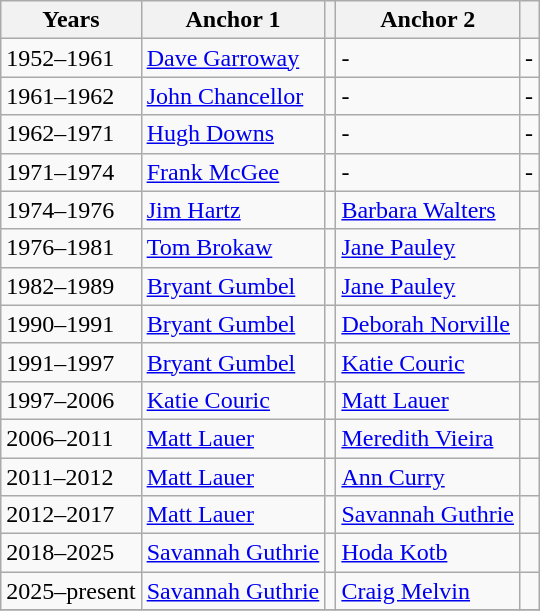<table class="wikitable">
<tr>
<th>Years</th>
<th>Anchor 1</th>
<th></th>
<th>Anchor 2</th>
<th></th>
</tr>
<tr>
<td>1952–1961</td>
<td><a href='#'>Dave Garroway</a></td>
<td></td>
<td>-</td>
<td>-</td>
</tr>
<tr>
<td>1961–1962</td>
<td><a href='#'>John Chancellor</a></td>
<td></td>
<td>-</td>
<td>-</td>
</tr>
<tr>
<td>1962–1971</td>
<td><a href='#'>Hugh Downs</a></td>
<td></td>
<td>-</td>
<td>-</td>
</tr>
<tr>
<td>1971–1974</td>
<td><a href='#'>Frank McGee</a></td>
<td></td>
<td>-</td>
<td>-</td>
</tr>
<tr>
<td>1974–1976</td>
<td><a href='#'>Jim Hartz</a></td>
<td></td>
<td><a href='#'>Barbara Walters</a></td>
<td></td>
</tr>
<tr>
<td>1976–1981</td>
<td><a href='#'>Tom Brokaw</a></td>
<td></td>
<td><a href='#'>Jane Pauley</a></td>
<td></td>
</tr>
<tr>
<td>1982–1989</td>
<td><a href='#'>Bryant Gumbel</a></td>
<td></td>
<td><a href='#'>Jane Pauley</a></td>
<td></td>
</tr>
<tr>
<td>1990–1991</td>
<td><a href='#'>Bryant Gumbel</a></td>
<td></td>
<td><a href='#'>Deborah Norville</a></td>
<td></td>
</tr>
<tr>
<td>1991–1997</td>
<td><a href='#'>Bryant Gumbel</a></td>
<td></td>
<td><a href='#'>Katie Couric</a></td>
<td></td>
</tr>
<tr>
<td>1997–2006</td>
<td><a href='#'>Katie Couric</a></td>
<td></td>
<td><a href='#'>Matt Lauer</a></td>
<td></td>
</tr>
<tr>
<td>2006–2011</td>
<td><a href='#'>Matt Lauer</a></td>
<td></td>
<td><a href='#'>Meredith Vieira</a></td>
<td></td>
</tr>
<tr>
<td>2011–2012</td>
<td><a href='#'>Matt Lauer</a></td>
<td></td>
<td><a href='#'>Ann Curry</a></td>
<td></td>
</tr>
<tr>
<td>2012–2017</td>
<td><a href='#'>Matt Lauer</a></td>
<td></td>
<td><a href='#'>Savannah Guthrie</a></td>
<td></td>
</tr>
<tr>
<td>2018–2025</td>
<td><a href='#'>Savannah Guthrie</a></td>
<td></td>
<td><a href='#'>Hoda Kotb</a></td>
<td></td>
</tr>
<tr>
<td>2025–present</td>
<td><a href='#'>Savannah Guthrie</a></td>
<td></td>
<td><a href='#'>Craig Melvin</a></td>
<td></td>
</tr>
<tr>
</tr>
</table>
